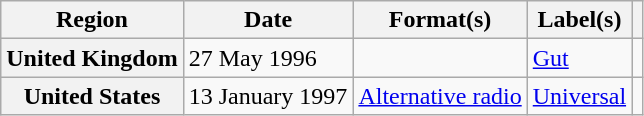<table class="wikitable plainrowheaders">
<tr>
<th scope="col">Region</th>
<th scope="col">Date</th>
<th scope="col">Format(s)</th>
<th scope="col">Label(s)</th>
<th scope="col"></th>
</tr>
<tr>
<th scope="row">United Kingdom</th>
<td>27 May 1996</td>
<td></td>
<td><a href='#'>Gut</a></td>
<td></td>
</tr>
<tr>
<th scope="row">United States</th>
<td>13 January 1997</td>
<td><a href='#'>Alternative radio</a></td>
<td><a href='#'>Universal</a></td>
<td></td>
</tr>
</table>
